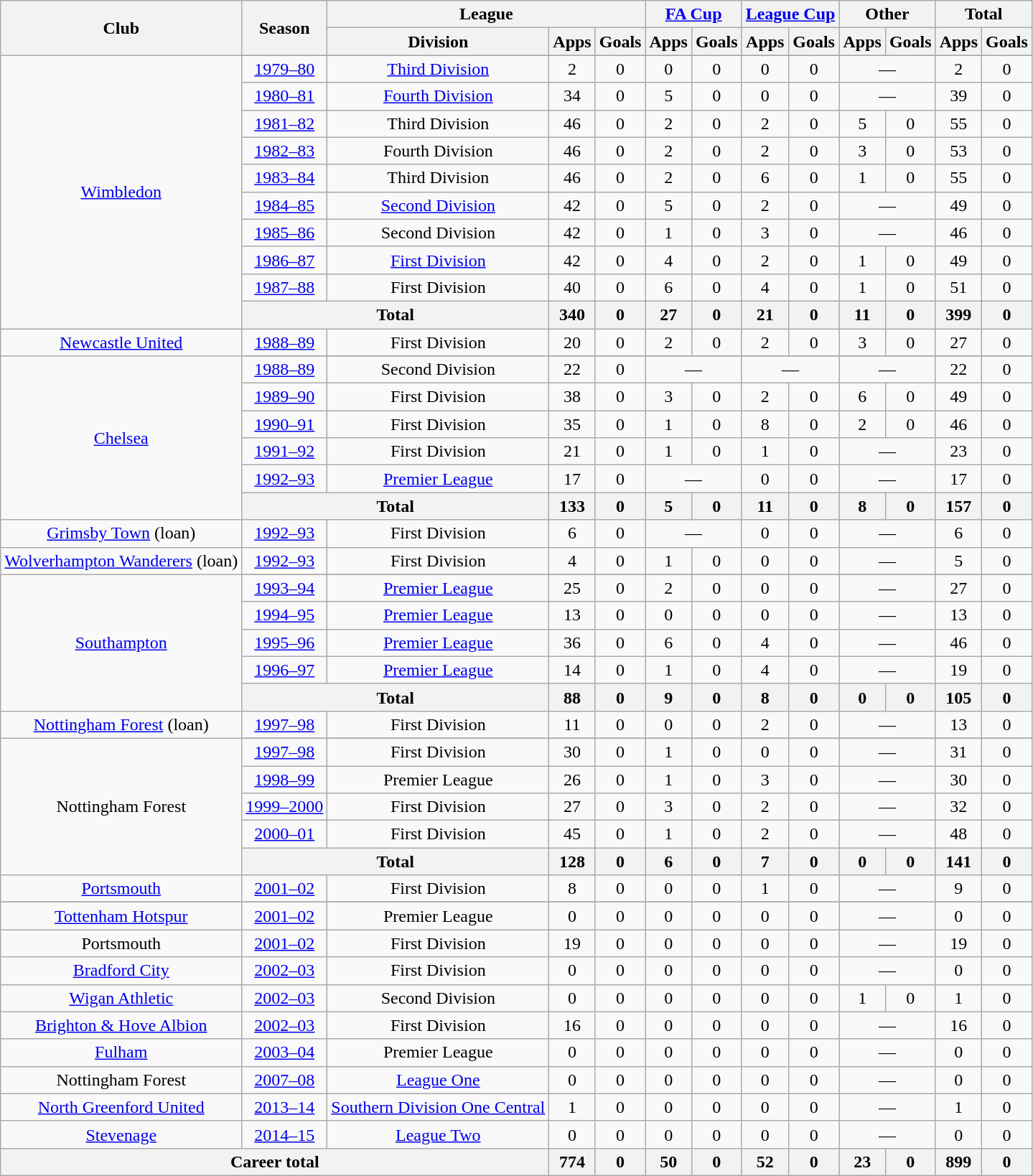<table class=wikitable style=text-align:center>
<tr>
<th rowspan=2>Club</th>
<th rowspan=2>Season</th>
<th colspan=3>League</th>
<th colspan=2><a href='#'>FA Cup</a></th>
<th colspan=2><a href='#'>League Cup</a></th>
<th colspan=2>Other</th>
<th colspan=2>Total</th>
</tr>
<tr>
<th>Division</th>
<th>Apps</th>
<th>Goals</th>
<th>Apps</th>
<th>Goals</th>
<th>Apps</th>
<th>Goals</th>
<th>Apps</th>
<th>Goals</th>
<th>Apps</th>
<th>Goals</th>
</tr>
<tr>
<td rowspan=11><a href='#'>Wimbledon</a></td>
</tr>
<tr>
<td><a href='#'>1979–80</a></td>
<td><a href='#'>Third Division</a></td>
<td>2</td>
<td>0</td>
<td>0</td>
<td>0</td>
<td>0</td>
<td>0</td>
<td colspan=2>—</td>
<td>2</td>
<td>0</td>
</tr>
<tr>
<td><a href='#'>1980–81</a></td>
<td><a href='#'>Fourth Division</a></td>
<td>34</td>
<td>0</td>
<td>5</td>
<td>0</td>
<td>0</td>
<td>0</td>
<td colspan=2>—</td>
<td>39</td>
<td>0</td>
</tr>
<tr>
<td><a href='#'>1981–82</a></td>
<td>Third Division</td>
<td>46</td>
<td>0</td>
<td>2</td>
<td>0</td>
<td>2</td>
<td>0</td>
<td>5</td>
<td>0</td>
<td>55</td>
<td>0</td>
</tr>
<tr>
<td><a href='#'>1982–83</a></td>
<td>Fourth Division</td>
<td>46</td>
<td>0</td>
<td>2</td>
<td>0</td>
<td>2</td>
<td>0</td>
<td>3</td>
<td>0</td>
<td>53</td>
<td>0</td>
</tr>
<tr>
<td><a href='#'>1983–84</a></td>
<td>Third Division</td>
<td>46</td>
<td>0</td>
<td>2</td>
<td>0</td>
<td>6</td>
<td>0</td>
<td>1</td>
<td>0</td>
<td>55</td>
<td>0</td>
</tr>
<tr>
<td><a href='#'>1984–85</a></td>
<td><a href='#'>Second Division</a></td>
<td>42</td>
<td>0</td>
<td>5</td>
<td>0</td>
<td>2</td>
<td>0</td>
<td colspan=2>—</td>
<td>49</td>
<td>0</td>
</tr>
<tr>
<td><a href='#'>1985–86</a></td>
<td>Second Division</td>
<td>42</td>
<td>0</td>
<td>1</td>
<td>0</td>
<td>3</td>
<td>0</td>
<td colspan=2>—</td>
<td>46</td>
<td>0</td>
</tr>
<tr>
<td><a href='#'>1986–87</a></td>
<td><a href='#'>First Division</a></td>
<td>42</td>
<td>0</td>
<td>4</td>
<td>0</td>
<td>2</td>
<td>0</td>
<td>1</td>
<td>0</td>
<td>49</td>
<td>0</td>
</tr>
<tr>
<td><a href='#'>1987–88</a></td>
<td>First Division</td>
<td>40</td>
<td>0</td>
<td>6</td>
<td>0</td>
<td>4</td>
<td>0</td>
<td>1</td>
<td>0</td>
<td>51</td>
<td>0</td>
</tr>
<tr>
<th colspan=2>Total</th>
<th>340</th>
<th>0</th>
<th>27</th>
<th>0</th>
<th>21</th>
<th>0</th>
<th>11</th>
<th>0</th>
<th>399</th>
<th>0</th>
</tr>
<tr>
<td><a href='#'>Newcastle United</a></td>
<td><a href='#'>1988–89</a></td>
<td>First Division</td>
<td>20</td>
<td>0</td>
<td>2</td>
<td>0</td>
<td>2</td>
<td>0</td>
<td>3</td>
<td>0</td>
<td>27</td>
<td>0</td>
</tr>
<tr>
<td rowspan=7><a href='#'>Chelsea</a></td>
</tr>
<tr>
<td><a href='#'>1988–89</a></td>
<td>Second Division</td>
<td>22</td>
<td>0</td>
<td colspan=2>—</td>
<td colspan=2>—</td>
<td colspan=2>—</td>
<td>22</td>
<td>0</td>
</tr>
<tr>
<td><a href='#'>1989–90</a></td>
<td>First Division</td>
<td>38</td>
<td>0</td>
<td>3</td>
<td>0</td>
<td>2</td>
<td>0</td>
<td>6</td>
<td>0</td>
<td>49</td>
<td>0</td>
</tr>
<tr>
<td><a href='#'>1990–91</a></td>
<td>First Division</td>
<td>35</td>
<td>0</td>
<td>1</td>
<td>0</td>
<td>8</td>
<td>0</td>
<td>2</td>
<td>0</td>
<td>46</td>
<td>0</td>
</tr>
<tr>
<td><a href='#'>1991–92</a></td>
<td>First Division</td>
<td>21</td>
<td>0</td>
<td>1</td>
<td>0</td>
<td>1</td>
<td>0</td>
<td colspan=2>—</td>
<td>23</td>
<td>0</td>
</tr>
<tr>
<td><a href='#'>1992–93</a></td>
<td><a href='#'>Premier League</a></td>
<td>17</td>
<td>0</td>
<td colspan=2>—</td>
<td>0</td>
<td>0</td>
<td colspan=2>—</td>
<td>17</td>
<td>0</td>
</tr>
<tr>
<th colspan=2>Total</th>
<th>133</th>
<th>0</th>
<th>5</th>
<th>0</th>
<th>11</th>
<th>0</th>
<th>8</th>
<th>0</th>
<th>157</th>
<th>0</th>
</tr>
<tr>
<td><a href='#'>Grimsby Town</a> (loan)</td>
<td><a href='#'>1992–93</a></td>
<td>First Division</td>
<td>6</td>
<td>0</td>
<td colspan=2>—</td>
<td>0</td>
<td>0</td>
<td colspan=2>—</td>
<td>6</td>
<td>0</td>
</tr>
<tr>
<td><a href='#'>Wolverhampton Wanderers</a> (loan)</td>
<td><a href='#'>1992–93</a></td>
<td>First Division</td>
<td>4</td>
<td>0</td>
<td>1</td>
<td>0</td>
<td>0</td>
<td>0</td>
<td colspan=2>—</td>
<td>5</td>
<td>0</td>
</tr>
<tr>
<td rowspan=6><a href='#'>Southampton</a></td>
</tr>
<tr>
<td><a href='#'>1993–94</a></td>
<td><a href='#'>Premier League</a></td>
<td>25</td>
<td>0</td>
<td>2</td>
<td>0</td>
<td>0</td>
<td>0</td>
<td colspan=2>—</td>
<td>27</td>
<td>0</td>
</tr>
<tr>
<td><a href='#'>1994–95</a></td>
<td><a href='#'>Premier League</a></td>
<td>13</td>
<td>0</td>
<td>0</td>
<td>0</td>
<td>0</td>
<td>0</td>
<td colspan=2>—</td>
<td>13</td>
<td>0</td>
</tr>
<tr>
<td><a href='#'>1995–96</a></td>
<td><a href='#'>Premier League</a></td>
<td>36</td>
<td>0</td>
<td>6</td>
<td>0</td>
<td>4</td>
<td>0</td>
<td colspan=2>—</td>
<td>46</td>
<td>0</td>
</tr>
<tr>
<td><a href='#'>1996–97</a></td>
<td><a href='#'>Premier League</a></td>
<td>14</td>
<td>0</td>
<td>1</td>
<td>0</td>
<td>4</td>
<td>0</td>
<td colspan=2>—</td>
<td>19</td>
<td>0</td>
</tr>
<tr>
<th colspan=2>Total</th>
<th>88</th>
<th>0</th>
<th>9</th>
<th>0</th>
<th>8</th>
<th>0</th>
<th>0</th>
<th>0</th>
<th>105</th>
<th>0</th>
</tr>
<tr>
<td><a href='#'>Nottingham Forest</a> (loan)</td>
<td><a href='#'>1997–98</a></td>
<td>First Division</td>
<td>11</td>
<td>0</td>
<td>0</td>
<td>0</td>
<td>2</td>
<td>0</td>
<td colspan=2>—</td>
<td>13</td>
<td>0</td>
</tr>
<tr>
<td rowspan=6>Nottingham Forest</td>
</tr>
<tr>
<td><a href='#'>1997–98</a></td>
<td>First Division</td>
<td>30</td>
<td>0</td>
<td>1</td>
<td>0</td>
<td>0</td>
<td>0</td>
<td colspan=2>—</td>
<td>31</td>
<td>0</td>
</tr>
<tr>
<td><a href='#'>1998–99</a></td>
<td>Premier League</td>
<td>26</td>
<td>0</td>
<td>1</td>
<td>0</td>
<td>3</td>
<td>0</td>
<td colspan=2>—</td>
<td>30</td>
<td>0</td>
</tr>
<tr>
<td><a href='#'>1999–2000</a></td>
<td>First Division</td>
<td>27</td>
<td>0</td>
<td>3</td>
<td>0</td>
<td>2</td>
<td>0</td>
<td colspan=2>—</td>
<td>32</td>
<td>0</td>
</tr>
<tr>
<td><a href='#'>2000–01</a></td>
<td>First Division</td>
<td>45</td>
<td>0</td>
<td>1</td>
<td>0</td>
<td>2</td>
<td>0</td>
<td colspan=2>—</td>
<td>48</td>
<td>0</td>
</tr>
<tr>
<th colspan=2>Total</th>
<th>128</th>
<th>0</th>
<th>6</th>
<th>0</th>
<th>7</th>
<th>0</th>
<th>0</th>
<th>0</th>
<th>141</th>
<th>0</th>
</tr>
<tr>
<td><a href='#'>Portsmouth</a></td>
<td><a href='#'>2001–02</a></td>
<td>First Division</td>
<td>8</td>
<td>0</td>
<td>0</td>
<td>0</td>
<td>1</td>
<td>0</td>
<td colspan=2>—</td>
<td>9</td>
<td>0</td>
</tr>
<tr>
</tr>
<tr>
<td><a href='#'>Tottenham Hotspur</a></td>
<td><a href='#'>2001–02</a></td>
<td>Premier League</td>
<td>0</td>
<td>0</td>
<td>0</td>
<td>0</td>
<td>0</td>
<td>0</td>
<td colspan=2>—</td>
<td>0</td>
<td>0</td>
</tr>
<tr>
<td>Portsmouth</td>
<td><a href='#'>2001–02</a></td>
<td>First Division</td>
<td>19</td>
<td>0</td>
<td>0</td>
<td>0</td>
<td>0</td>
<td>0</td>
<td colspan=2>—</td>
<td>19</td>
<td>0</td>
</tr>
<tr>
<td><a href='#'>Bradford City</a></td>
<td><a href='#'>2002–03</a></td>
<td>First Division</td>
<td>0</td>
<td>0</td>
<td>0</td>
<td>0</td>
<td>0</td>
<td>0</td>
<td colspan=2>—</td>
<td>0</td>
<td>0</td>
</tr>
<tr>
<td><a href='#'>Wigan Athletic</a></td>
<td><a href='#'>2002–03</a></td>
<td>Second Division</td>
<td>0</td>
<td>0</td>
<td>0</td>
<td>0</td>
<td>0</td>
<td>0</td>
<td>1</td>
<td>0</td>
<td>1</td>
<td>0</td>
</tr>
<tr>
<td><a href='#'>Brighton & Hove Albion</a></td>
<td><a href='#'>2002–03</a></td>
<td>First Division</td>
<td>16</td>
<td>0</td>
<td>0</td>
<td>0</td>
<td>0</td>
<td>0</td>
<td colspan=2>—</td>
<td>16</td>
<td>0</td>
</tr>
<tr>
<td><a href='#'>Fulham</a></td>
<td><a href='#'>2003–04</a></td>
<td>Premier League</td>
<td>0</td>
<td>0</td>
<td>0</td>
<td>0</td>
<td>0</td>
<td>0</td>
<td colspan=2>—</td>
<td>0</td>
<td>0</td>
</tr>
<tr>
<td>Nottingham Forest</td>
<td><a href='#'>2007–08</a></td>
<td><a href='#'>League One</a></td>
<td>0</td>
<td>0</td>
<td>0</td>
<td>0</td>
<td>0</td>
<td>0</td>
<td colspan=2>—</td>
<td>0</td>
<td>0</td>
</tr>
<tr>
<td><a href='#'>North Greenford United</a></td>
<td><a href='#'>2013–14</a></td>
<td><a href='#'>Southern Division One Central</a></td>
<td>1</td>
<td>0</td>
<td>0</td>
<td>0</td>
<td>0</td>
<td>0</td>
<td colspan=2>—</td>
<td>1</td>
<td>0</td>
</tr>
<tr>
<td><a href='#'>Stevenage</a></td>
<td><a href='#'>2014–15</a></td>
<td><a href='#'>League Two</a></td>
<td>0</td>
<td>0</td>
<td>0</td>
<td>0</td>
<td>0</td>
<td>0</td>
<td colspan=2>—</td>
<td>0</td>
<td>0</td>
</tr>
<tr>
<th colspan=3>Career total</th>
<th>774</th>
<th>0</th>
<th>50</th>
<th>0</th>
<th>52</th>
<th>0</th>
<th>23</th>
<th>0</th>
<th>899</th>
<th>0</th>
</tr>
</table>
